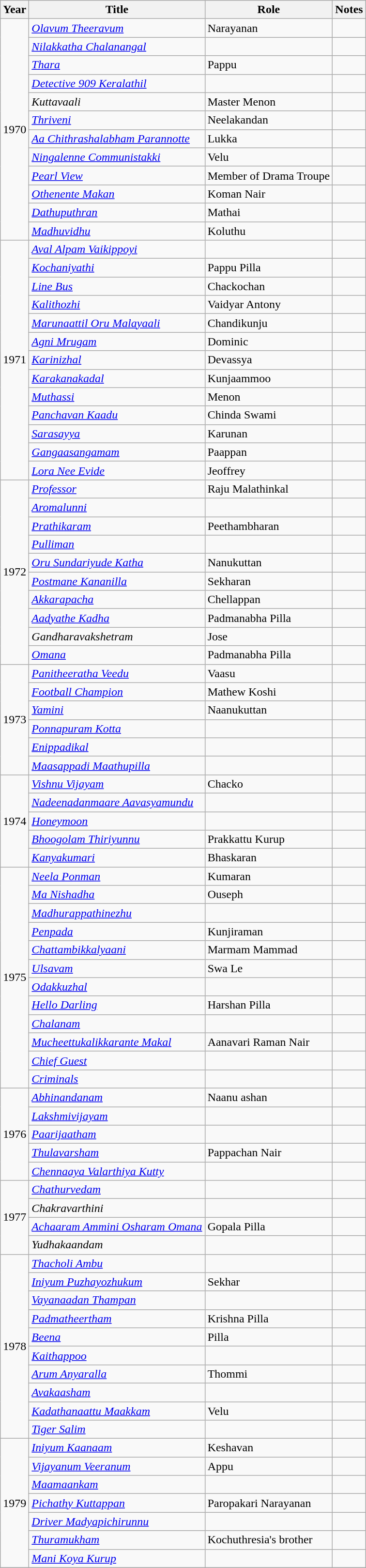<table class="wikitable sortable">
<tr>
<th>Year</th>
<th>Title</th>
<th>Role</th>
<th class="unsortable">Notes</th>
</tr>
<tr>
<td rowspan=12>1970</td>
<td><em><a href='#'>Olavum Theeravum</a></em></td>
<td>Narayanan</td>
<td></td>
</tr>
<tr>
<td><em><a href='#'>Nilakkatha Chalanangal</a></em></td>
<td></td>
<td></td>
</tr>
<tr>
<td><em><a href='#'>Thara</a></em></td>
<td>Pappu</td>
<td></td>
</tr>
<tr>
<td><em><a href='#'>Detective 909 Keralathil</a></em></td>
<td></td>
<td></td>
</tr>
<tr>
<td><em>Kuttavaali</em></td>
<td>Master Menon</td>
<td></td>
</tr>
<tr>
<td><em><a href='#'>Thriveni</a></em></td>
<td>Neelakandan</td>
<td></td>
</tr>
<tr>
<td><em><a href='#'>Aa Chithrashalabham Parannotte</a></em></td>
<td>Lukka</td>
<td></td>
</tr>
<tr>
<td><em><a href='#'>Ningalenne Communistakki</a></em></td>
<td>Velu</td>
<td></td>
</tr>
<tr>
<td><em><a href='#'>Pearl View</a></em></td>
<td>Member of Drama Troupe</td>
<td></td>
</tr>
<tr>
<td><em><a href='#'>Othenente Makan</a></em></td>
<td>Koman Nair</td>
<td></td>
</tr>
<tr>
<td><em><a href='#'>Dathuputhran</a></em></td>
<td>Mathai</td>
<td></td>
</tr>
<tr>
<td><em><a href='#'>Madhuvidhu</a></em></td>
<td>Koluthu</td>
<td></td>
</tr>
<tr>
<td rowspan=13>1971</td>
<td><em><a href='#'>Aval Alpam Vaikippoyi</a></em></td>
<td></td>
<td></td>
</tr>
<tr>
<td><em><a href='#'>Kochaniyathi</a></em></td>
<td>Pappu Pilla</td>
<td></td>
</tr>
<tr>
<td><em><a href='#'>Line Bus</a></em></td>
<td>Chackochan</td>
<td></td>
</tr>
<tr>
<td><em><a href='#'>Kalithozhi</a></em></td>
<td>Vaidyar Antony</td>
<td></td>
</tr>
<tr>
<td><em><a href='#'>Marunaattil Oru Malayaali</a></em></td>
<td>Chandikunju</td>
<td></td>
</tr>
<tr>
<td><em><a href='#'>Agni Mrugam</a></em></td>
<td>Dominic</td>
<td></td>
</tr>
<tr>
<td><em><a href='#'>Karinizhal</a></em></td>
<td>Devassya</td>
<td></td>
</tr>
<tr>
<td><em><a href='#'>Karakanakadal</a></em></td>
<td>Kunjaammoo</td>
<td></td>
</tr>
<tr>
<td><em><a href='#'>Muthassi</a></em></td>
<td>Menon</td>
<td></td>
</tr>
<tr>
<td><em><a href='#'>Panchavan Kaadu</a></em></td>
<td>Chinda Swami</td>
<td></td>
</tr>
<tr>
<td><em><a href='#'>Sarasayya</a></em></td>
<td>Karunan</td>
<td></td>
</tr>
<tr>
<td><em><a href='#'>Gangaasangamam</a></em></td>
<td>Paappan</td>
<td></td>
</tr>
<tr>
<td><em><a href='#'>Lora Nee Evide</a></em></td>
<td>Jeoffrey</td>
<td></td>
</tr>
<tr>
<td rowspan=10>1972</td>
<td><em><a href='#'>Professor</a></em></td>
<td>Raju Malathinkal</td>
<td></td>
</tr>
<tr>
<td><em><a href='#'>Aromalunni</a></em></td>
<td></td>
<td></td>
</tr>
<tr>
<td><em><a href='#'>Prathikaram</a></em></td>
<td>Peethambharan</td>
<td></td>
</tr>
<tr>
<td><em><a href='#'>Pulliman</a></em></td>
<td></td>
<td></td>
</tr>
<tr>
<td><em><a href='#'>Oru Sundariyude Katha</a></em></td>
<td>Nanukuttan</td>
<td></td>
</tr>
<tr>
<td><em><a href='#'>Postmane Kananilla</a></em></td>
<td>Sekharan</td>
<td></td>
</tr>
<tr>
<td><em><a href='#'>Akkarapacha</a></em></td>
<td>Chellappan</td>
<td></td>
</tr>
<tr>
<td><em><a href='#'>Aadyathe Kadha</a></em></td>
<td>Padmanabha Pilla</td>
<td></td>
</tr>
<tr>
<td><em>Gandharavakshetram</em></td>
<td>Jose</td>
<td></td>
</tr>
<tr>
<td><em><a href='#'>Omana</a></em></td>
<td>Padmanabha Pilla</td>
<td></td>
</tr>
<tr>
<td rowspan=6>1973</td>
<td><em><a href='#'>Panitheeratha Veedu</a></em></td>
<td>Vaasu</td>
<td></td>
</tr>
<tr>
<td><em><a href='#'>Football Champion</a></em></td>
<td>Mathew Koshi</td>
<td></td>
</tr>
<tr>
<td><em><a href='#'>Yamini</a></em></td>
<td>Naanukuttan</td>
<td></td>
</tr>
<tr>
<td><em><a href='#'>Ponnapuram Kotta</a></em></td>
<td></td>
<td></td>
</tr>
<tr>
<td><em><a href='#'>Enippadikal</a></em></td>
<td></td>
<td></td>
</tr>
<tr>
<td><em><a href='#'>Maasappadi Maathupilla</a></em></td>
<td></td>
<td></td>
</tr>
<tr>
<td rowspan=5>1974</td>
<td><em><a href='#'>Vishnu Vijayam</a></em></td>
<td>Chacko</td>
<td></td>
</tr>
<tr>
<td><em><a href='#'>Nadeenadanmaare Aavasyamundu</a></em></td>
<td></td>
<td></td>
</tr>
<tr>
<td><em><a href='#'>Honeymoon</a></em></td>
<td></td>
<td></td>
</tr>
<tr>
<td><em><a href='#'>Bhoogolam Thiriyunnu</a></em></td>
<td>Prakkattu Kurup</td>
<td></td>
</tr>
<tr>
<td><em><a href='#'>Kanyakumari</a></em></td>
<td>Bhaskaran</td>
<td></td>
</tr>
<tr>
<td rowspan=12>1975</td>
<td><em><a href='#'>Neela Ponman</a></em></td>
<td>Kumaran</td>
<td></td>
</tr>
<tr>
<td><em><a href='#'>Ma Nishadha</a></em></td>
<td>Ouseph</td>
<td></td>
</tr>
<tr>
<td><em><a href='#'>Madhurappathinezhu</a></em></td>
<td></td>
<td></td>
</tr>
<tr>
<td><em><a href='#'>Penpada</a></em></td>
<td>Kunjiraman</td>
<td></td>
</tr>
<tr>
<td><em><a href='#'>Chattambikkalyaani</a></em></td>
<td>Marmam Mammad</td>
<td></td>
</tr>
<tr>
<td><em><a href='#'>Ulsavam</a></em></td>
<td>Swa Le</td>
<td></td>
</tr>
<tr>
<td><em><a href='#'>Odakkuzhal</a></em></td>
<td></td>
<td></td>
</tr>
<tr>
<td><em><a href='#'>Hello Darling</a></em></td>
<td>Harshan Pilla</td>
<td></td>
</tr>
<tr>
<td><em><a href='#'>Chalanam</a></em></td>
<td></td>
<td></td>
</tr>
<tr>
<td><em><a href='#'>Mucheettukalikkarante Makal</a></em></td>
<td>Aanavari Raman Nair</td>
<td></td>
</tr>
<tr>
<td><em><a href='#'>Chief Guest</a></em></td>
<td></td>
<td></td>
</tr>
<tr>
<td><em><a href='#'>Criminals</a></em></td>
<td></td>
<td></td>
</tr>
<tr>
<td rowspan=5>1976</td>
<td><em><a href='#'>Abhinandanam</a></em></td>
<td>Naanu ashan</td>
<td></td>
</tr>
<tr>
<td><em><a href='#'>Lakshmivijayam</a></em></td>
<td></td>
<td></td>
</tr>
<tr>
<td><em><a href='#'>Paarijaatham</a></em></td>
<td></td>
<td></td>
</tr>
<tr>
<td><em><a href='#'>Thulavarsham</a></em></td>
<td>Pappachan Nair</td>
<td></td>
</tr>
<tr>
<td><em><a href='#'>Chennaaya Valarthiya Kutty</a></em></td>
<td></td>
<td></td>
</tr>
<tr>
<td rowspan=4>1977</td>
<td><em><a href='#'>Chathurvedam</a></em></td>
<td></td>
<td></td>
</tr>
<tr>
<td><em>Chakravarthini</em></td>
<td></td>
<td></td>
</tr>
<tr>
<td><em><a href='#'>Achaaram Ammini Osharam Omana</a></em></td>
<td>Gopala Pilla</td>
<td></td>
</tr>
<tr>
<td><em>Yudhakaandam</em></td>
<td></td>
<td></td>
</tr>
<tr>
<td rowspan=10>1978</td>
<td><em><a href='#'>Thacholi Ambu</a></em></td>
<td></td>
<td></td>
</tr>
<tr>
<td><em><a href='#'>Iniyum Puzhayozhukum</a></em></td>
<td>Sekhar</td>
<td></td>
</tr>
<tr>
<td><em><a href='#'>Vayanaadan Thampan</a></em></td>
<td></td>
<td></td>
</tr>
<tr>
<td><em><a href='#'>Padmatheertham</a></em></td>
<td>Krishna Pilla</td>
<td></td>
</tr>
<tr>
<td><em><a href='#'>Beena</a></em></td>
<td>Pilla</td>
<td></td>
</tr>
<tr>
<td><em><a href='#'>Kaithappoo</a></em></td>
<td></td>
<td></td>
</tr>
<tr>
<td><em><a href='#'>Arum Anyaralla</a></em></td>
<td>Thommi</td>
<td></td>
</tr>
<tr>
<td><em><a href='#'>Avakaasham</a></em></td>
<td></td>
<td></td>
</tr>
<tr>
<td><em><a href='#'>Kadathanaattu Maakkam</a></em></td>
<td>Velu</td>
<td></td>
</tr>
<tr>
<td><em><a href='#'>Tiger Salim</a></em></td>
<td></td>
<td></td>
</tr>
<tr>
<td rowspan=7>1979</td>
<td><em><a href='#'>Iniyum Kaanaam</a></em></td>
<td>Keshavan</td>
<td></td>
</tr>
<tr>
<td><em><a href='#'>Vijayanum Veeranum</a></em></td>
<td>Appu</td>
<td></td>
</tr>
<tr>
<td><em><a href='#'>Maamaankam</a></em></td>
<td></td>
<td></td>
</tr>
<tr>
<td><em><a href='#'>Pichathy Kuttappan</a></em></td>
<td>Paropakari Narayanan</td>
<td></td>
</tr>
<tr>
<td><em><a href='#'>Driver Madyapichirunnu</a></em></td>
<td></td>
<td></td>
</tr>
<tr>
<td><em><a href='#'>Thuramukham</a></em></td>
<td>Kochuthresia's brother</td>
<td></td>
</tr>
<tr>
<td><em><a href='#'>Mani Koya Kurup</a></em></td>
<td></td>
<td></td>
</tr>
<tr>
</tr>
</table>
